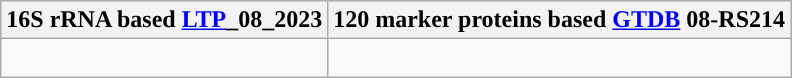<table class="wikitable">
<tr>
<th colspan=1>16S rRNA based <a href='#'>LTP</a>_08_2023</th>
<th colspan=1>120 marker proteins based <a href='#'>GTDB</a> 08-RS214</th>
</tr>
<tr>
<td style="vertical-align:top"><br></td>
<td><br></td>
</tr>
</table>
